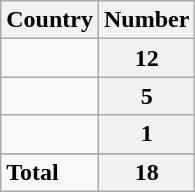<table class="wikitable centre sortable">
<tr>
<th>Country</th>
<th>Number</th>
</tr>
<tr>
<td></td>
<th>12</th>
</tr>
<tr>
<td></td>
<th>5</th>
</tr>
<tr>
<td></td>
<th>1</th>
</tr>
<tr>
</tr>
<tr class="sortbottom">
<td><strong>Total</strong></td>
<th>18</th>
</tr>
</table>
